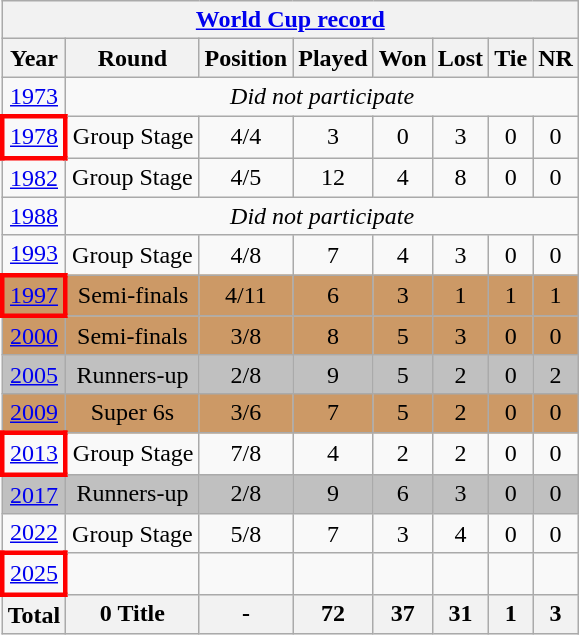<table class="wikitable" style="text-align: center;">
<tr>
<th colspan=8><a href='#'>World Cup record</a></th>
</tr>
<tr>
<th>Year</th>
<th>Round</th>
<th>Position</th>
<th>Played</th>
<th>Won</th>
<th>Lost</th>
<th>Tie</th>
<th>NR</th>
</tr>
<tr>
<td> <a href='#'>1973</a></td>
<td colspan=7><em>Did not participate</em></td>
</tr>
<tr>
<td style="border: 3px solid red"> <a href='#'>1978</a></td>
<td>Group Stage</td>
<td>4/4</td>
<td>3</td>
<td>0</td>
<td>3</td>
<td>0</td>
<td>0</td>
</tr>
<tr>
<td> <a href='#'>1982</a></td>
<td>Group Stage</td>
<td>4/5</td>
<td>12</td>
<td>4</td>
<td>8</td>
<td>0</td>
<td>0</td>
</tr>
<tr>
<td> <a href='#'>1988</a></td>
<td colspan=7><em>Did not participate</em></td>
</tr>
<tr>
<td> <a href='#'>1993</a></td>
<td>Group Stage</td>
<td>4/8</td>
<td>7</td>
<td>4</td>
<td>3</td>
<td>0</td>
<td>0</td>
</tr>
<tr style="background:#cc9966">
<td style="border: 3px solid red"> <a href='#'>1997</a></td>
<td>Semi-finals</td>
<td>4/11</td>
<td>6</td>
<td>3</td>
<td>1</td>
<td>1</td>
<td>1</td>
</tr>
<tr style="background:#cc9966">
<td> <a href='#'>2000</a></td>
<td>Semi-finals</td>
<td>3/8</td>
<td>8</td>
<td>5</td>
<td>3</td>
<td>0</td>
<td>0</td>
</tr>
<tr style="background:silver;">
<td> <a href='#'>2005</a></td>
<td>Runners-up</td>
<td>2/8</td>
<td>9</td>
<td>5</td>
<td>2</td>
<td>0</td>
<td>2</td>
</tr>
<tr style="background:#cc9966">
<td> <a href='#'>2009</a></td>
<td>Super 6s</td>
<td>3/6</td>
<td>7</td>
<td>5</td>
<td>2</td>
<td>0</td>
<td>0</td>
</tr>
<tr>
<td style="border: 3px solid red"> <a href='#'>2013</a></td>
<td>Group Stage</td>
<td>7/8</td>
<td>4</td>
<td>2</td>
<td>2</td>
<td>0</td>
<td>0</td>
</tr>
<tr style="background:silver;">
<td> <a href='#'>2017</a></td>
<td>Runners-up</td>
<td>2/8</td>
<td>9</td>
<td>6</td>
<td>3</td>
<td>0</td>
<td>0</td>
</tr>
<tr>
<td> <a href='#'>2022</a></td>
<td>Group Stage</td>
<td>5/8</td>
<td>7</td>
<td>3</td>
<td>4</td>
<td>0</td>
<td>0</td>
</tr>
<tr>
<td style="border: 3px solid red"> <a href='#'>2025</a></td>
<td></td>
<td></td>
<td></td>
<td></td>
<td></td>
<td></td>
<td></td>
</tr>
<tr>
<th>Total</th>
<th>0 Title</th>
<th>-</th>
<th>72</th>
<th>37</th>
<th>31</th>
<th>1</th>
<th>3</th>
</tr>
</table>
